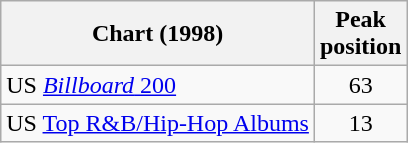<table class="wikitable sortable">
<tr>
<th>Chart (1998)</th>
<th>Peak<br>position</th>
</tr>
<tr>
<td>US <a href='#'><em>Billboard</em> 200</a></td>
<td style="text-align:center;">63</td>
</tr>
<tr>
<td>US <a href='#'>Top R&B/Hip-Hop Albums</a></td>
<td style="text-align:center;">13</td>
</tr>
</table>
